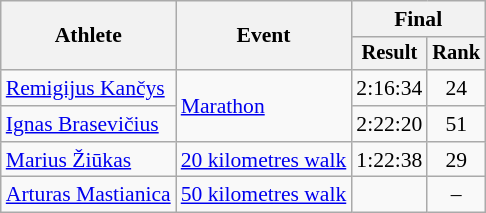<table class="wikitable" style="font-size:90%">
<tr>
<th rowspan="2">Athlete</th>
<th rowspan="2">Event</th>
<th colspan="2">Final</th>
</tr>
<tr style="font-size:95%">
<th>Result</th>
<th>Rank</th>
</tr>
<tr style=text-align:center>
<td style=text-align:left><a href='#'>Remigijus Kančys</a></td>
<td style=text-align:left rowspan=2><a href='#'>Marathon</a></td>
<td>2:16:34</td>
<td>24</td>
</tr>
<tr style=text-align:center>
<td style=text-align:left><a href='#'>Ignas Brasevičius</a></td>
<td>2:22:20 <strong></strong></td>
<td>51</td>
</tr>
<tr style=text-align:center>
<td style=text-align:left><a href='#'>Marius Žiūkas</a></td>
<td style=text-align:left><a href='#'>20 kilometres walk</a></td>
<td>1:22:38</td>
<td>29</td>
</tr>
<tr style=text-align:center>
<td style=text-align:left><a href='#'>Arturas Mastianica</a></td>
<td style=text-align:left><a href='#'>50 kilometres walk</a></td>
<td></td>
<td>–</td>
</tr>
</table>
